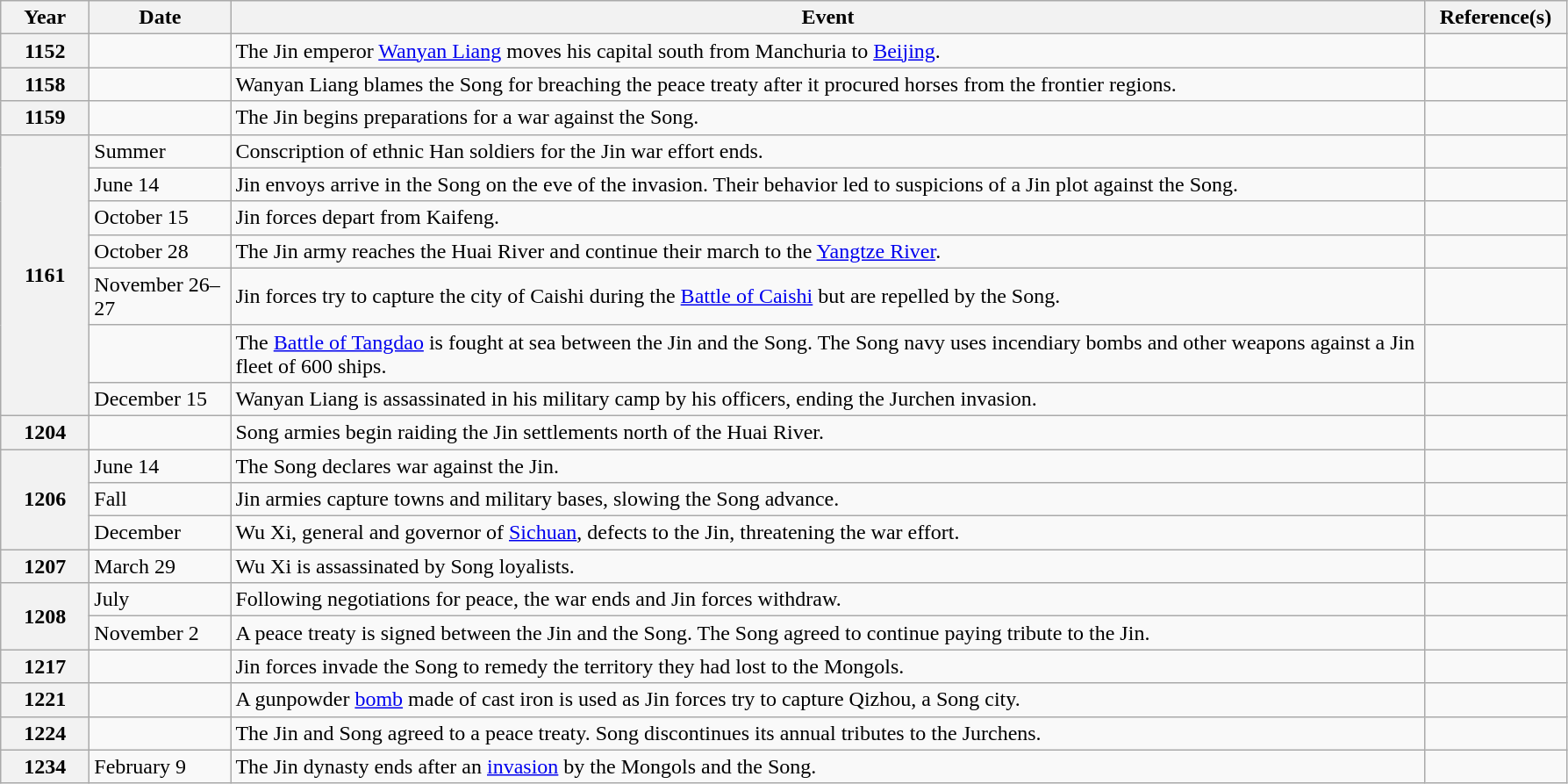<table class="sortable wikitable">
<tr>
<th scope="col" width="60pt"><strong>Year</strong></th>
<th scope="col" width="100pt" class="unsortable"><strong>Date</strong></th>
<th scope="col" width="900pt" class="unsortable"><strong>Event</strong></th>
<th scope="col" width="100pt" class="unsortable"><strong>Reference(s)</strong></th>
</tr>
<tr>
<th scope="row" rowspan="1">1152</th>
<td></td>
<td>The Jin emperor <a href='#'>Wanyan Liang</a> moves his capital south from Manchuria to <a href='#'>Beijing</a>.</td>
<td></td>
</tr>
<tr>
<th scope="row" rowspan="1">1158</th>
<td></td>
<td>Wanyan Liang blames the Song for breaching the peace treaty after it procured horses from the frontier regions.</td>
<td></td>
</tr>
<tr>
<th scope="row" rowspan="1">1159</th>
<td></td>
<td>The Jin begins preparations for a war against the Song.</td>
<td></td>
</tr>
<tr>
<th scope="row" rowspan="7">1161</th>
<td>Summer</td>
<td>Conscription of ethnic Han soldiers for the Jin war effort ends.</td>
<td></td>
</tr>
<tr>
<td>June 14</td>
<td>Jin envoys arrive in the Song on the eve of the invasion. Their behavior led to suspicions of a Jin plot against the Song.</td>
<td></td>
</tr>
<tr>
<td>October 15</td>
<td>Jin forces depart from Kaifeng.</td>
<td></td>
</tr>
<tr>
<td>October 28</td>
<td>The Jin army reaches the Huai River and continue their march to the <a href='#'>Yangtze River</a>.</td>
<td></td>
</tr>
<tr>
<td>November 26–27</td>
<td>Jin forces try to capture the city of Caishi during the <a href='#'>Battle of Caishi</a> but are repelled by the Song.</td>
<td></td>
</tr>
<tr>
<td></td>
<td>The <a href='#'>Battle of Tangdao</a> is fought at sea between the Jin and the Song. The Song navy uses incendiary bombs and other weapons against a Jin fleet of 600 ships.</td>
<td></td>
</tr>
<tr>
<td>December 15</td>
<td>Wanyan Liang is assassinated in his military camp by his officers, ending the Jurchen invasion.</td>
<td></td>
</tr>
<tr>
<th scope="row" rowspan="1">1204</th>
<td></td>
<td>Song armies begin raiding the Jin settlements north of the Huai River.</td>
<td></td>
</tr>
<tr>
<th scope="row" rowspan="3">1206</th>
<td>June 14</td>
<td>The Song declares war against the Jin.</td>
<td></td>
</tr>
<tr>
<td>Fall</td>
<td>Jin armies capture towns and military bases, slowing the Song advance.</td>
<td></td>
</tr>
<tr>
<td>December</td>
<td>Wu Xi, general and governor of <a href='#'>Sichuan</a>, defects to the Jin, threatening the war effort.</td>
<td></td>
</tr>
<tr>
<th scope="row" rowspan="1">1207</th>
<td>March 29</td>
<td>Wu Xi is assassinated by Song loyalists.</td>
<td></td>
</tr>
<tr>
<th scope="row" rowspan="2">1208</th>
<td>July</td>
<td>Following negotiations for peace, the war ends and Jin forces withdraw.</td>
<td></td>
</tr>
<tr>
<td>November 2</td>
<td>A peace treaty is signed between the Jin and the Song. The Song agreed to continue paying tribute to the Jin.</td>
<td></td>
</tr>
<tr>
<th scope="row" rowspan="1">1217</th>
<td></td>
<td>Jin forces invade the Song to remedy the territory they had lost to the Mongols.</td>
<td></td>
</tr>
<tr>
<th scope="row" rowspan="1">1221</th>
<td></td>
<td>A gunpowder <a href='#'>bomb</a> made of cast iron is used as Jin forces try to capture Qizhou, a Song city.</td>
<td></td>
</tr>
<tr>
<th scope="row" rowspan="1">1224</th>
<td></td>
<td>The Jin and Song agreed to a peace treaty. Song discontinues its annual tributes to the Jurchens.</td>
<td></td>
</tr>
<tr>
<th scope="row" rowspan="1">1234</th>
<td>February 9</td>
<td>The Jin dynasty ends after an <a href='#'>invasion</a> by the Mongols and the Song.</td>
<td></td>
</tr>
</table>
